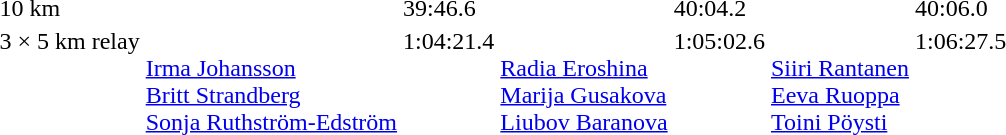<table>
<tr valign="top">
<td>10 km<br></td>
<td></td>
<td>39:46.6</td>
<td></td>
<td>40:04.2</td>
<td></td>
<td>40:06.0</td>
</tr>
<tr valign="top">
<td>3 × 5 km relay<br></td>
<td><br><a href='#'>Irma Johansson</a><br><a href='#'>Britt Strandberg</a><br><a href='#'>Sonja Ruthström-Edström</a></td>
<td>1:04:21.4</td>
<td><br><a href='#'>Radia Eroshina</a><br><a href='#'>Marija Gusakova</a><br><a href='#'>Liubov Baranova</a></td>
<td>1:05:02.6</td>
<td><br><a href='#'>Siiri Rantanen</a><br><a href='#'>Eeva Ruoppa</a><br><a href='#'>Toini Pöysti</a></td>
<td>1:06:27.5</td>
</tr>
</table>
